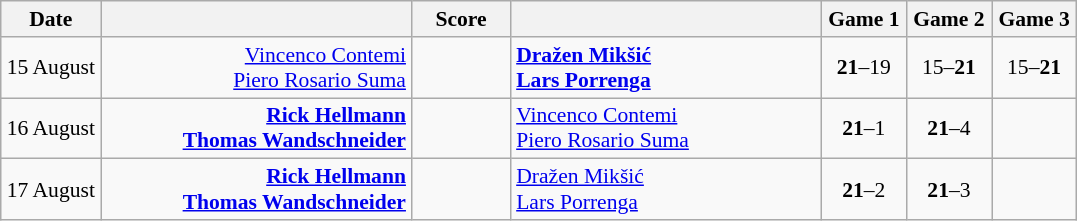<table class="wikitable" style="text-align: center; font-size:90% ">
<tr>
<th width="60">Date</th>
<th align="right" width="200"></th>
<th width="60">Score</th>
<th align="left" width="200"></th>
<th width="50">Game 1</th>
<th width="50">Game 2</th>
<th width="50">Game 3</th>
</tr>
<tr>
<td>15 August</td>
<td align="right"><a href='#'>Vincenco Contemi</a> <br><a href='#'>Piero Rosario Suma</a> </td>
<td align="center"></td>
<td align="left"><strong> <a href='#'>Dražen Mikšić</a><br> <a href='#'>Lars Porrenga</a></strong></td>
<td><strong>21</strong>–19</td>
<td>15–<strong>21</strong></td>
<td>15–<strong>21</strong></td>
</tr>
<tr>
<td>16 August</td>
<td align="right"><strong><a href='#'>Rick Hellmann</a> <br><a href='#'>Thomas Wandschneider</a> </strong></td>
<td align="center"></td>
<td align="left"> <a href='#'>Vincenco Contemi</a><br> <a href='#'>Piero Rosario Suma</a></td>
<td><strong>21</strong>–1</td>
<td><strong>21</strong>–4</td>
<td></td>
</tr>
<tr>
<td>17 August</td>
<td align="right"><strong><a href='#'>Rick Hellmann</a> <br><a href='#'>Thomas Wandschneider</a> </strong></td>
<td align="center"></td>
<td align="left"> <a href='#'>Dražen Mikšić</a><br> <a href='#'>Lars Porrenga</a></td>
<td><strong>21</strong>–2</td>
<td><strong>21</strong>–3</td>
<td></td>
</tr>
</table>
